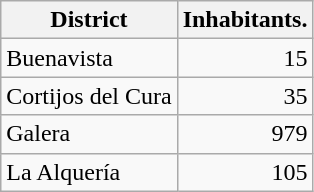<table class="wikitable">
<tr>
<th>District</th>
<th>Inhabitants.</th>
</tr>
<tr>
<td>Buenavista</td>
<td align="right">15</td>
</tr>
<tr>
<td>Cortijos del Cura</td>
<td align="right">35</td>
</tr>
<tr>
<td>Galera</td>
<td align="right">979</td>
</tr>
<tr>
<td>La Alquería</td>
<td align="right">105</td>
</tr>
</table>
